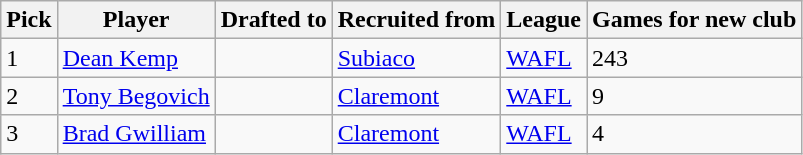<table class="wikitable sortable">
<tr>
<th>Pick</th>
<th>Player</th>
<th>Drafted to</th>
<th>Recruited from</th>
<th>League</th>
<th>Games for new club</th>
</tr>
<tr>
<td>1</td>
<td><a href='#'>Dean Kemp</a></td>
<td></td>
<td><a href='#'>Subiaco</a></td>
<td><a href='#'>WAFL</a></td>
<td>243</td>
</tr>
<tr>
<td>2</td>
<td><a href='#'>Tony Begovich</a></td>
<td></td>
<td><a href='#'>Claremont</a></td>
<td><a href='#'>WAFL</a></td>
<td>9</td>
</tr>
<tr>
<td>3</td>
<td><a href='#'>Brad Gwilliam</a></td>
<td></td>
<td><a href='#'>Claremont</a></td>
<td><a href='#'>WAFL</a></td>
<td>4</td>
</tr>
</table>
